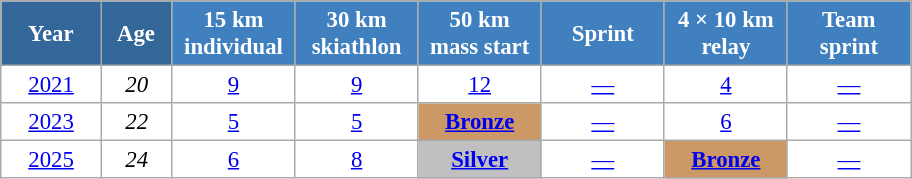<table class="wikitable" style="font-size:95%; text-align:center; border:grey solid 1px; border-collapse:collapse; background:#ffffff;">
<tr>
<th style="background-color:#369; color:white; width:60px;"> Year </th>
<th style="background-color:#369; color:white; width:40px;"> Age </th>
<th style="background-color:#4180be; color:white; width:75px;"> 15 km <br> individual </th>
<th style="background-color:#4180be; color:white; width:75px;"> 30 km <br> skiathlon </th>
<th style="background-color:#4180be; color:white; width:75px;"> 50 km <br> mass start </th>
<th style="background-color:#4180be; color:white; width:75px;"> Sprint </th>
<th style="background-color:#4180be; color:white; width:75px;"> 4 × 10 km <br> relay </th>
<th style="background-color:#4180be; color:white; width:75px;"> Team <br> sprint </th>
</tr>
<tr>
<td><a href='#'>2021</a></td>
<td><em>20</em></td>
<td><a href='#'>9</a></td>
<td><a href='#'>9</a></td>
<td><a href='#'>12</a></td>
<td><a href='#'>—</a></td>
<td><a href='#'>4</a></td>
<td><a href='#'>—</a></td>
</tr>
<tr>
<td><a href='#'>2023</a></td>
<td><em>22</em></td>
<td><a href='#'>5</a></td>
<td><a href='#'>5</a></td>
<td style="background:#c96;"><a href='#'><strong>Bronze</strong></a></td>
<td><a href='#'>—</a></td>
<td><a href='#'>6</a></td>
<td><a href='#'>—</a></td>
</tr>
<tr>
<td><a href='#'>2025</a></td>
<td><em>24</em></td>
<td><a href='#'>6</a></td>
<td><a href='#'>8</a></td>
<td style="background:silver;"><a href='#'><strong>Silver</strong></a></td>
<td><a href='#'>—</a></td>
<td style="background:#c96;"><a href='#'><strong>Bronze</strong></a></td>
<td><a href='#'>—</a></td>
</tr>
</table>
